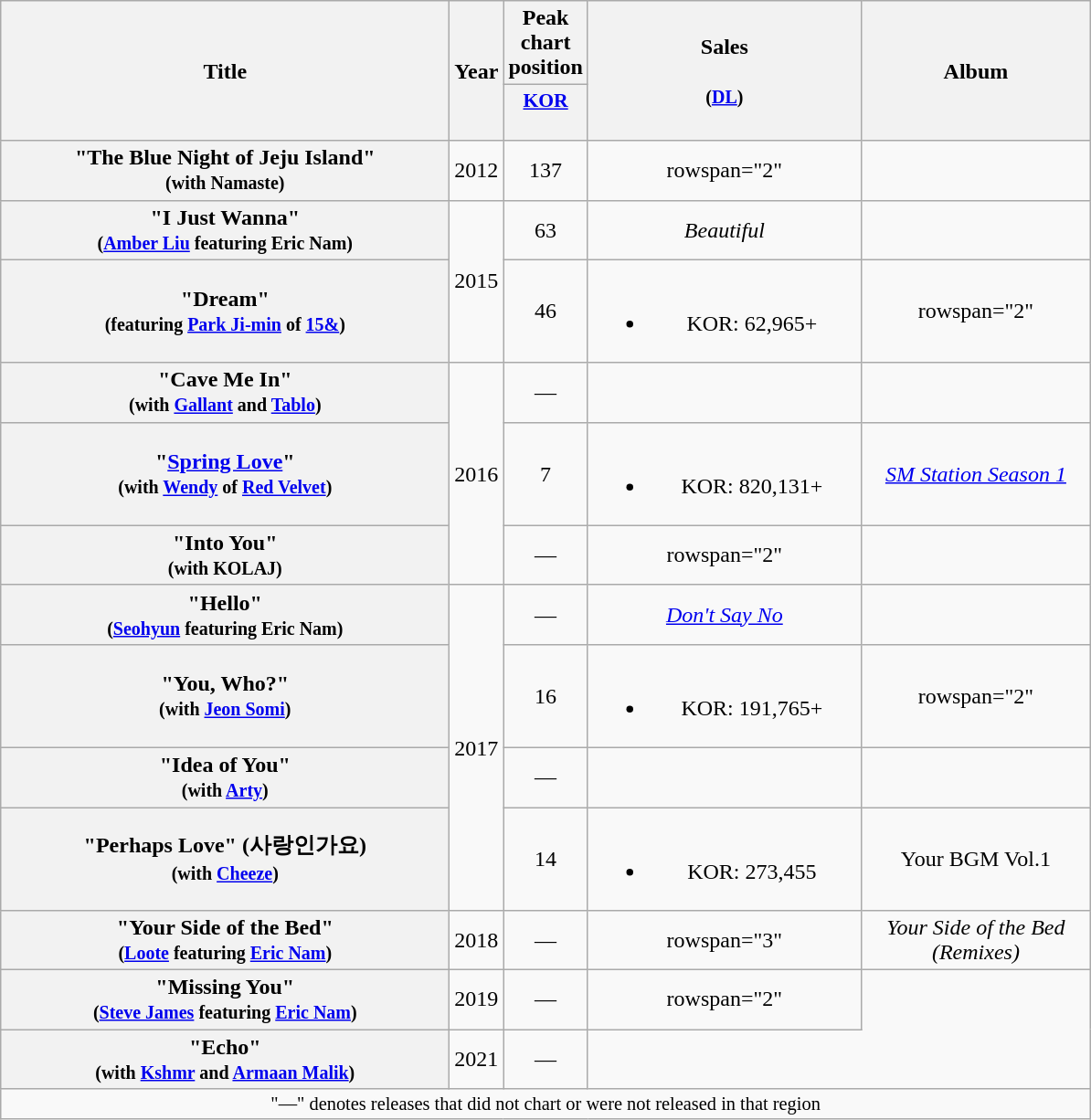<table class="wikitable plainrowheaders" style="text-align:center;">
<tr>
<th rowspan="2" scope="col" style="width:20em;">Title</th>
<th rowspan="2" scope="col">Year</th>
<th scope="col">Peak chart position</th>
<th rowspan="2" scope="col" style="width:12em;">Sales<br><br><small>(<a href='#'>DL</a>)</small></th>
<th rowspan="2" scope="col" style="width:10em;">Album</th>
</tr>
<tr>
<th scope="col" style="width:3em;font-size:90%;"><a href='#'>KOR</a><br><br></th>
</tr>
<tr>
<th scope="row">"The Blue Night of Jeju Island"<br><small>(with Namaste)</small></th>
<td>2012</td>
<td>137</td>
<td>rowspan="2" </td>
<td></td>
</tr>
<tr>
<th scope="row">"I Just Wanna"<br><small>(<a href='#'>Amber Liu</a> featuring Eric Nam)</small></th>
<td rowspan="2">2015</td>
<td>63</td>
<td><em>Beautiful </em></td>
</tr>
<tr>
<th scope="row">"Dream"<br><small>(featuring <a href='#'>Park Ji-min</a> of <a href='#'>15&</a>)</small></th>
<td>46</td>
<td><br><ul><li>KOR: 62,965+</li></ul></td>
<td>rowspan="2" </td>
</tr>
<tr>
<th scope="row">"Cave Me In"<br><small>(with <a href='#'>Gallant</a> and <a href='#'>Tablo</a>)</small></th>
<td rowspan="3">2016</td>
<td>—</td>
<td></td>
</tr>
<tr>
<th scope="row">"<a href='#'>Spring Love</a>"<br><small>(with <a href='#'>Wendy</a> of <a href='#'>Red Velvet</a>)</small></th>
<td>7</td>
<td><br><ul><li>KOR: 820,131+</li></ul></td>
<td><em><a href='#'>SM Station Season 1</a></em></td>
</tr>
<tr>
<th scope="row">"Into You"<br><small>(with KOLAJ)</small></th>
<td>—</td>
<td>rowspan="2" </td>
<td></td>
</tr>
<tr>
<th scope="row">"Hello"<br><small>(<a href='#'>Seohyun</a> featuring Eric Nam)</small></th>
<td rowspan="4">2017</td>
<td>—</td>
<td><a href='#'><em>Don't Say No</em></a></td>
</tr>
<tr>
<th scope="row">"You, Who?"<br><small>(with <a href='#'>Jeon Somi</a>)</small></th>
<td>16</td>
<td><br><ul><li>KOR: 191,765+</li></ul></td>
<td>rowspan="2" </td>
</tr>
<tr>
<th scope="row">"Idea of You"<br><small>(with <a href='#'>Arty</a>)</small></th>
<td>—</td>
<td></td>
</tr>
<tr>
<th scope="row">"Perhaps Love" (사랑인가요)<br><small>(with <a href='#'>Cheeze</a>)</small></th>
<td>14</td>
<td><br><ul><li>KOR: 273,455</li></ul></td>
<td>Your BGM Vol.1</td>
</tr>
<tr>
<th scope="row">"Your Side of the Bed"<br><small>(<a href='#'>Loote</a> featuring <a href='#'>Eric Nam</a>)</small></th>
<td>2018</td>
<td>—</td>
<td>rowspan="3" </td>
<td><em>Your Side of the Bed (Remixes)</em></td>
</tr>
<tr>
<th scope="row">"Missing You"<br><small>(<a href='#'>Steve James</a> featuring <a href='#'>Eric Nam</a>)</small></th>
<td>2019</td>
<td>—</td>
<td>rowspan="2" </td>
</tr>
<tr>
<th scope="row">"Echo" <br><small>(with <a href='#'>Kshmr</a> and <a href='#'>Armaan Malik</a>)</small></th>
<td>2021</td>
<td>—</td>
</tr>
<tr>
<td colspan="5" style="font-size:85%;">"—" denotes releases that did not chart or were not released in that region</td>
</tr>
</table>
